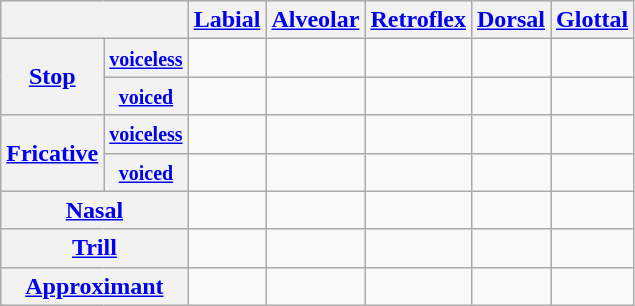<table class="wikitable" style="text-align:center">
<tr>
<th colspan="2"></th>
<th><a href='#'>Labial</a></th>
<th><a href='#'>Alveolar</a></th>
<th><a href='#'>Retroflex</a></th>
<th><a href='#'>Dorsal</a></th>
<th><a href='#'>Glottal</a></th>
</tr>
<tr>
<th rowspan="2"><a href='#'>Stop</a></th>
<th><small><a href='#'>voiceless</a></small></th>
<td></td>
<td></td>
<td></td>
<td></td>
<td></td>
</tr>
<tr>
<th><small><a href='#'>voiced</a></small></th>
<td></td>
<td></td>
<td></td>
<td></td>
<td></td>
</tr>
<tr>
<th rowspan="2"><a href='#'>Fricative</a></th>
<th><small><a href='#'>voiceless</a></small></th>
<td></td>
<td></td>
<td></td>
<td></td>
<td></td>
</tr>
<tr>
<th><small><a href='#'>voiced</a></small></th>
<td></td>
<td></td>
<td></td>
<td></td>
<td></td>
</tr>
<tr>
<th colspan="2"><a href='#'>Nasal</a></th>
<td></td>
<td></td>
<td></td>
<td></td>
<td></td>
</tr>
<tr>
<th colspan="2"><a href='#'>Trill</a></th>
<td></td>
<td></td>
<td></td>
<td></td>
<td></td>
</tr>
<tr>
<th colspan="2"><a href='#'>Approximant</a></th>
<td></td>
<td></td>
<td></td>
<td></td>
<td></td>
</tr>
</table>
